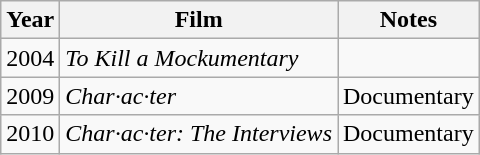<table class="wikitable">
<tr>
<th>Year</th>
<th>Film</th>
<th>Notes</th>
</tr>
<tr>
<td>2004</td>
<td><em>To Kill a Mockumentary</em></td>
<td></td>
</tr>
<tr>
<td>2009</td>
<td><em>Char·ac·ter</em></td>
<td>Documentary</td>
</tr>
<tr>
<td>2010</td>
<td><em>Char·ac·ter: The Interviews</em></td>
<td>Documentary</td>
</tr>
</table>
